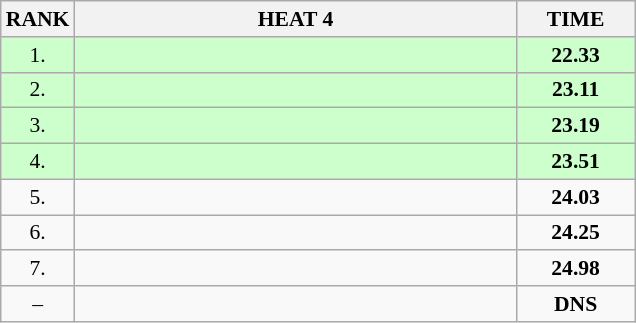<table class="wikitable" style="border-collapse: collapse; font-size: 90%;">
<tr>
<th>RANK</th>
<th style="width: 20em">HEAT 4</th>
<th style="width: 5em">TIME</th>
</tr>
<tr style="background:#ccffcc;">
<td align="center">1.</td>
<td></td>
<td align="center"><strong>22.33</strong></td>
</tr>
<tr style="background:#ccffcc;">
<td align="center">2.</td>
<td></td>
<td align="center"><strong>23.11</strong></td>
</tr>
<tr style="background:#ccffcc;">
<td align="center">3.</td>
<td></td>
<td align="center"><strong>23.19</strong></td>
</tr>
<tr style="background:#ccffcc;">
<td align="center">4.</td>
<td></td>
<td align="center"><strong>23.51</strong></td>
</tr>
<tr>
<td align="center">5.</td>
<td></td>
<td align="center"><strong>24.03</strong></td>
</tr>
<tr>
<td align="center">6.</td>
<td></td>
<td align="center"><strong>24.25</strong></td>
</tr>
<tr>
<td align="center">7.</td>
<td></td>
<td align="center"><strong>24.98</strong></td>
</tr>
<tr>
<td align="center">–</td>
<td></td>
<td align="center"><strong>DNS</strong></td>
</tr>
</table>
